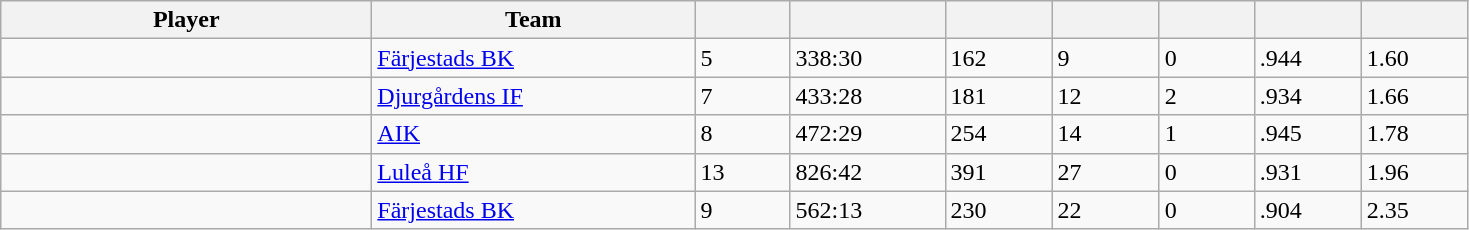<table class="wikitable sortable">
<tr>
<th style="width: 15em;">Player</th>
<th style="width: 13em;">Team</th>
<th style="width: 3.5em;"></th>
<th style="width: 6em;"></th>
<th style="width: 4em;"></th>
<th style="width: 4em;"></th>
<th style="width: 3.5em;"></th>
<th style="width: 4em;"></th>
<th style="width: 4em;"></th>
</tr>
<tr>
<td> </td>
<td><a href='#'>Färjestads BK</a></td>
<td>5</td>
<td>338:30</td>
<td>162</td>
<td>9</td>
<td>0</td>
<td>.944</td>
<td>1.60</td>
</tr>
<tr>
<td> </td>
<td><a href='#'>Djurgårdens IF</a></td>
<td>7</td>
<td>433:28</td>
<td>181</td>
<td>12</td>
<td>2</td>
<td>.934</td>
<td>1.66</td>
</tr>
<tr>
<td> </td>
<td><a href='#'>AIK</a></td>
<td>8</td>
<td>472:29</td>
<td>254</td>
<td>14</td>
<td>1</td>
<td>.945</td>
<td>1.78</td>
</tr>
<tr>
<td> </td>
<td><a href='#'>Luleå HF</a></td>
<td>13</td>
<td>826:42</td>
<td>391</td>
<td>27</td>
<td>0</td>
<td>.931</td>
<td>1.96</td>
</tr>
<tr>
<td> </td>
<td><a href='#'>Färjestads BK</a></td>
<td>9</td>
<td>562:13</td>
<td>230</td>
<td>22</td>
<td>0</td>
<td>.904</td>
<td>2.35</td>
</tr>
</table>
